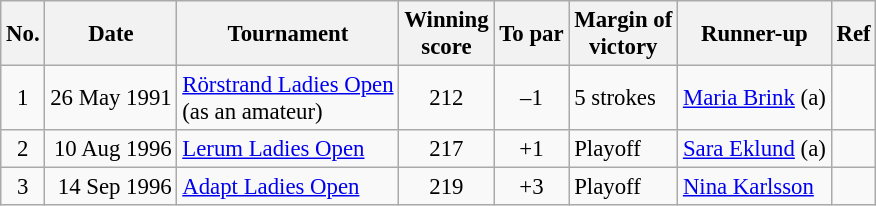<table class="wikitable" style="font-size:95%;">
<tr>
<th>No.</th>
<th>Date</th>
<th>Tournament</th>
<th>Winning<br>score</th>
<th>To par</th>
<th>Margin of<br>victory</th>
<th>Runner-up</th>
<th>Ref</th>
</tr>
<tr>
<td align=center>1</td>
<td align=right>26 May 1991</td>
<td><a href='#'>Rörstrand Ladies Open</a><br>(as an amateur)</td>
<td align=center>212</td>
<td align=center>–1</td>
<td>5 strokes</td>
<td> <a href='#'>Maria Brink</a> (a)</td>
<td></td>
</tr>
<tr>
<td align=center>2</td>
<td align=right>10 Aug 1996</td>
<td><a href='#'>Lerum Ladies Open</a></td>
<td align=center>217</td>
<td align=center>+1</td>
<td>Playoff</td>
<td> <a href='#'>Sara Eklund</a> (a)</td>
<td></td>
</tr>
<tr>
<td align=center>3</td>
<td align=right>14 Sep 1996</td>
<td><a href='#'>Adapt Ladies Open</a></td>
<td align=center>219</td>
<td align=center>+3</td>
<td>Playoff</td>
<td> <a href='#'>Nina Karlsson</a></td>
<td></td>
</tr>
</table>
